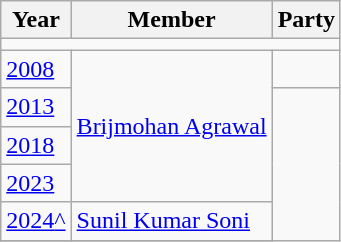<table class="wikitable">
<tr>
<th>Year</th>
<th>Member</th>
<th colspan="2">Party</th>
</tr>
<tr>
<td colspan=4></td>
</tr>
<tr>
<td><a href='#'>2008</a></td>
<td rowspan="4"><a href='#'>Brijmohan Agrawal</a></td>
<td></td>
</tr>
<tr>
<td><a href='#'>2013</a></td>
</tr>
<tr>
<td><a href='#'>2018</a></td>
</tr>
<tr>
<td><a href='#'>2023</a></td>
</tr>
<tr>
<td><a href='#'>2024</a><a href='#'>^</a></td>
<td><a href='#'>Sunil Kumar Soni</a></td>
</tr>
<tr>
</tr>
</table>
